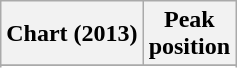<table class="wikitable sortable plainrowheaders" style="text-align:center">
<tr>
<th scope="col">Chart (2013)</th>
<th scope="col">Peak<br> position</th>
</tr>
<tr>
</tr>
<tr>
</tr>
</table>
